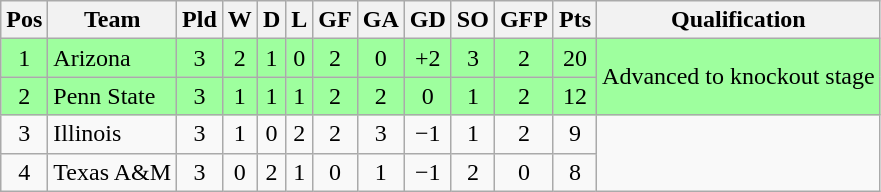<table class="wikitable" style="text-align:center">
<tr>
<th>Pos</th>
<th>Team</th>
<th>Pld</th>
<th>W</th>
<th>D</th>
<th>L</th>
<th>GF</th>
<th>GA</th>
<th>GD</th>
<th>SO</th>
<th>GFP</th>
<th>Pts</th>
<th>Qualification</th>
</tr>
<tr bgcolor="#9eff9e">
<td>1</td>
<td style="text-align:left">Arizona</td>
<td>3</td>
<td>2</td>
<td>1</td>
<td>0</td>
<td>2</td>
<td>0</td>
<td>+2</td>
<td>3</td>
<td>2</td>
<td>20</td>
<td rowspan="2">Advanced to knockout stage</td>
</tr>
<tr bgcolor="#9eff9e">
<td>2</td>
<td style="text-align:left">Penn State</td>
<td>3</td>
<td>1</td>
<td>1</td>
<td>1</td>
<td>2</td>
<td>2</td>
<td>0</td>
<td>1</td>
<td>2</td>
<td>12</td>
</tr>
<tr>
<td>3</td>
<td style="text-align:left">Illinois</td>
<td>3</td>
<td>1</td>
<td>0</td>
<td>2</td>
<td>2</td>
<td>3</td>
<td>−1</td>
<td>1</td>
<td>2</td>
<td>9</td>
<td rowspan="2"></td>
</tr>
<tr>
<td>4</td>
<td style="text-align:left">Texas A&M</td>
<td>3</td>
<td>0</td>
<td>2</td>
<td>1</td>
<td>0</td>
<td>1</td>
<td>−1</td>
<td>2</td>
<td>0</td>
<td>8</td>
</tr>
</table>
